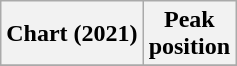<table class="wikitable sortable plainrowheaders" style="text-align:center">
<tr>
<th scope="col">Chart (2021)</th>
<th scope="col">Peak<br>position</th>
</tr>
<tr>
</tr>
</table>
